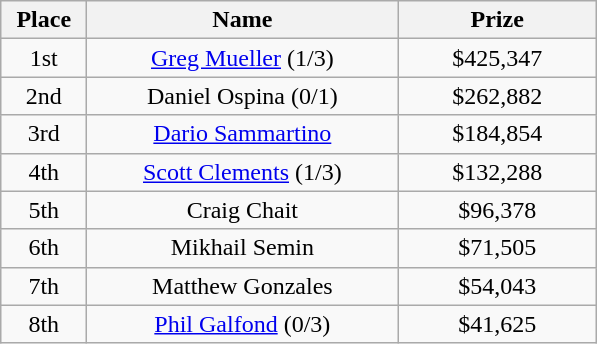<table class="wikitable">
<tr>
<th width="50">Place</th>
<th width="200">Name</th>
<th width="125">Prize</th>
</tr>
<tr>
<td align = "center">1st</td>
<td align = "center"><a href='#'>Greg Mueller</a> (1/3)</td>
<td align = "center">$425,347</td>
</tr>
<tr>
<td align = "center">2nd</td>
<td align = "center">Daniel Ospina (0/1)</td>
<td align = "center">$262,882</td>
</tr>
<tr>
<td align = "center">3rd</td>
<td align = "center"><a href='#'>Dario Sammartino</a></td>
<td align = "center">$184,854</td>
</tr>
<tr>
<td align = "center">4th</td>
<td align = "center"><a href='#'>Scott Clements</a> (1/3)</td>
<td align = "center">$132,288</td>
</tr>
<tr>
<td align = "center">5th</td>
<td align = "center">Craig Chait</td>
<td align = "center">$96,378</td>
</tr>
<tr>
<td align = "center">6th</td>
<td align = "center">Mikhail Semin</td>
<td align = "center">$71,505</td>
</tr>
<tr>
<td align = "center">7th</td>
<td align = "center">Matthew Gonzales</td>
<td align = "center">$54,043</td>
</tr>
<tr>
<td align = "center">8th</td>
<td align = "center"><a href='#'>Phil Galfond</a> (0/3)</td>
<td align = "center">$41,625</td>
</tr>
</table>
